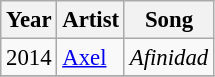<table class="wikitable" style="font-size: 95%;">
<tr>
<th>Year</th>
<th>Artist</th>
<th>Song</th>
</tr>
<tr>
<td>2014</td>
<td><a href='#'>Axel</a></td>
<td><em>Afinidad</em></td>
</tr>
<tr>
</tr>
</table>
